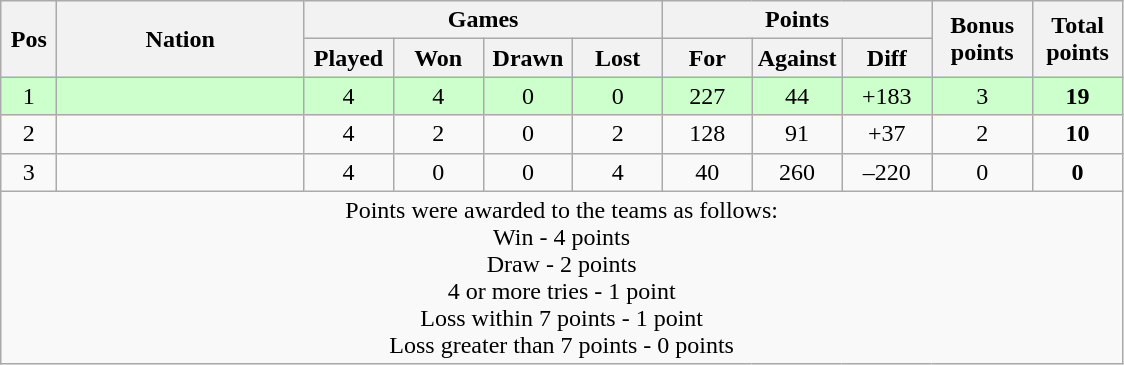<table class="wikitable" style="text-align:center">
<tr>
<th rowspan="2" style="width:5%;">Pos</th>
<th rowspan="2" style="width:22%;">Nation</th>
<th colspan="4" style="width:32%;">Games</th>
<th colspan="3" style="width:32%;">Points</th>
<th rowspan="2" style="width:9%;">Bonus<br>points</th>
<th rowspan="2" style="width:9%;">Total<br>points</th>
</tr>
<tr>
<th style="width:8%;">Played</th>
<th style="width:8%;">Won</th>
<th style="width:8%;">Drawn</th>
<th style="width:8%;">Lost</th>
<th style="width:8%;">For</th>
<th style="width:8%;">Against</th>
<th style="width:8%;">Diff</th>
</tr>
<tr bgcolor="#ccffcc">
<td>1</td>
<td align="left"></td>
<td>4</td>
<td>4</td>
<td>0</td>
<td>0</td>
<td>227</td>
<td>44</td>
<td>+183</td>
<td>3</td>
<td><strong>19</strong></td>
</tr>
<tr>
<td>2</td>
<td align="left"></td>
<td>4</td>
<td>2</td>
<td>0</td>
<td>2</td>
<td>128</td>
<td>91</td>
<td>+37</td>
<td>2</td>
<td><strong>10</strong></td>
</tr>
<tr>
<td>3</td>
<td align="left"></td>
<td>4</td>
<td>0</td>
<td>0</td>
<td>4</td>
<td>40</td>
<td>260</td>
<td>–220</td>
<td>0</td>
<td><strong>0</strong></td>
</tr>
<tr>
<td colspan="100%" style="text-align:center;">Points were awarded to the teams as follows:<br>Win - 4 points<br>Draw - 2 points<br> 4 or more tries - 1 point<br> Loss within 7 points - 1 point<br>Loss greater than 7 points - 0 points</td>
</tr>
</table>
